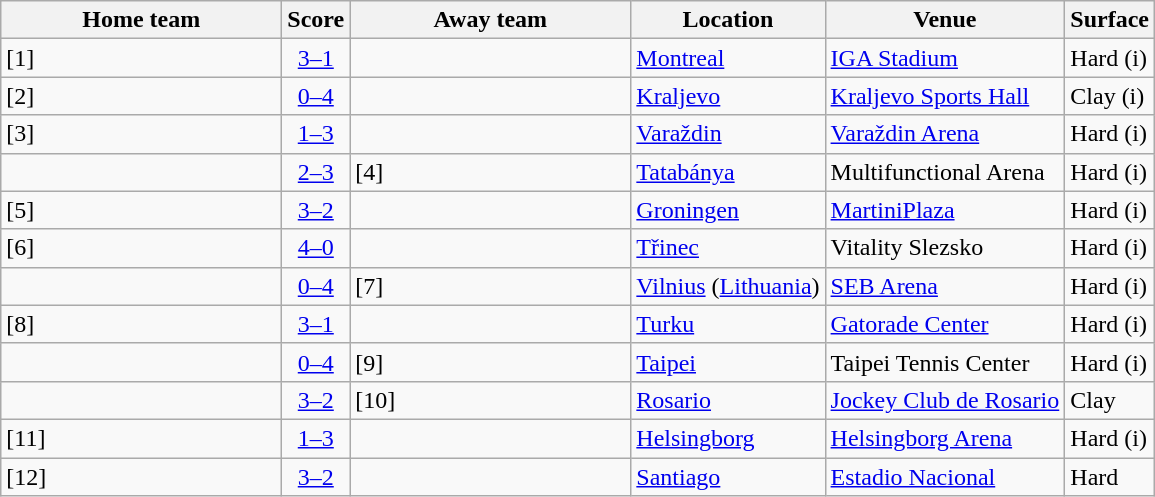<table class="wikitable nowrap">
<tr>
<th width=180>Home team</th>
<th>Score</th>
<th width=180>Away team</th>
<th>Location</th>
<th>Venue</th>
<th>Surface</th>
</tr>
<tr>
<td><strong></strong> [1]</td>
<td align=center><a href='#'>3–1</a></td>
<td></td>
<td><a href='#'>Montreal</a></td>
<td><a href='#'>IGA Stadium</a></td>
<td>Hard (i)</td>
</tr>
<tr>
<td> [2]</td>
<td align=center><a href='#'>0–4</a></td>
<td><strong></strong></td>
<td><a href='#'>Kraljevo</a></td>
<td><a href='#'>Kraljevo Sports Hall</a></td>
<td>Clay (i)</td>
</tr>
<tr>
<td> [3]</td>
<td align=center><a href='#'>1–3</a></td>
<td><strong></strong></td>
<td><a href='#'>Varaždin</a></td>
<td><a href='#'>Varaždin Arena</a></td>
<td>Hard (i)</td>
</tr>
<tr>
<td></td>
<td align=center><a href='#'>2–3</a></td>
<td><strong></strong> [4]</td>
<td><a href='#'>Tatabánya</a></td>
<td>Multifunctional Arena</td>
<td>Hard (i)</td>
</tr>
<tr>
<td><strong></strong> [5]</td>
<td align=center><a href='#'>3–2</a></td>
<td></td>
<td><a href='#'>Groningen</a></td>
<td><a href='#'>MartiniPlaza</a></td>
<td>Hard (i)</td>
</tr>
<tr>
<td><strong></strong> [6]</td>
<td align=center><a href='#'>4–0</a></td>
<td></td>
<td><a href='#'>Třinec</a></td>
<td>Vitality Slezsko</td>
<td>Hard (i)</td>
</tr>
<tr>
<td></td>
<td align=center><a href='#'>0–4</a></td>
<td><strong></strong> [7]</td>
<td><a href='#'>Vilnius</a> (<a href='#'>Lithuania</a>)</td>
<td><a href='#'>SEB Arena</a></td>
<td>Hard (i)</td>
</tr>
<tr>
<td><strong></strong> [8]</td>
<td align=center><a href='#'>3–1</a></td>
<td></td>
<td><a href='#'>Turku</a></td>
<td><a href='#'>Gatorade Center</a></td>
<td>Hard (i)</td>
</tr>
<tr>
<td></td>
<td align=center><a href='#'>0–4</a></td>
<td><strong></strong> [9]</td>
<td><a href='#'>Taipei</a></td>
<td>Taipei Tennis Center</td>
<td>Hard (i)</td>
</tr>
<tr>
<td><strong></strong></td>
<td align=center><a href='#'>3–2</a></td>
<td> [10]</td>
<td><a href='#'>Rosario</a></td>
<td><a href='#'>Jockey Club de Rosario</a></td>
<td>Clay</td>
</tr>
<tr>
<td> [11]</td>
<td align=center><a href='#'>1–3</a></td>
<td><strong></strong></td>
<td><a href='#'>Helsingborg</a></td>
<td><a href='#'>Helsingborg Arena</a></td>
<td>Hard (i)</td>
</tr>
<tr>
<td><strong></strong> [12]</td>
<td align=center><a href='#'>3–2</a></td>
<td></td>
<td><a href='#'>Santiago</a></td>
<td><a href='#'>Estadio Nacional</a></td>
<td>Hard</td>
</tr>
</table>
